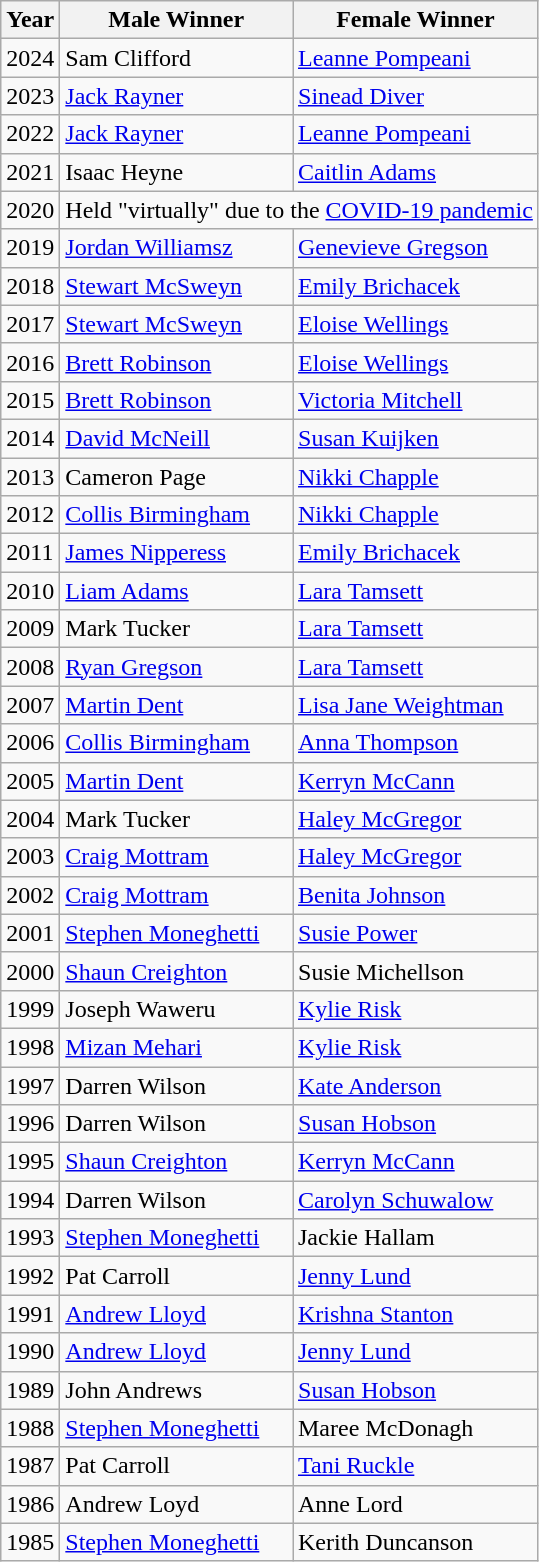<table class="wikitable">
<tr>
<th>Year</th>
<th>Male Winner</th>
<th>Female Winner</th>
</tr>
<tr>
<td>2024</td>
<td>Sam Clifford</td>
<td><a href='#'>Leanne Pompeani</a></td>
</tr>
<tr>
<td>2023</td>
<td><a href='#'>Jack Rayner</a></td>
<td><a href='#'>Sinead Diver</a></td>
</tr>
<tr>
<td>2022</td>
<td><a href='#'>Jack Rayner</a></td>
<td><a href='#'>Leanne Pompeani</a></td>
</tr>
<tr>
<td>2021</td>
<td>Isaac Heyne</td>
<td><a href='#'>Caitlin Adams</a></td>
</tr>
<tr>
<td>2020</td>
<td colspan="2">Held "virtually" due to the <a href='#'>COVID-19 pandemic</a></td>
</tr>
<tr>
<td>2019</td>
<td><a href='#'>Jordan Williamsz</a></td>
<td><a href='#'>Genevieve Gregson</a></td>
</tr>
<tr>
<td>2018</td>
<td><a href='#'>Stewart McSweyn</a></td>
<td><a href='#'>Emily Brichacek</a></td>
</tr>
<tr>
<td>2017</td>
<td><a href='#'>Stewart McSweyn</a></td>
<td><a href='#'>Eloise Wellings</a></td>
</tr>
<tr>
<td>2016</td>
<td><a href='#'>Brett Robinson</a></td>
<td><a href='#'>Eloise Wellings</a></td>
</tr>
<tr>
<td>2015</td>
<td><a href='#'>Brett Robinson</a></td>
<td><a href='#'>Victoria Mitchell</a></td>
</tr>
<tr>
<td>2014</td>
<td><a href='#'>David McNeill</a></td>
<td><a href='#'>Susan Kuijken</a></td>
</tr>
<tr>
<td>2013</td>
<td>Cameron Page</td>
<td><a href='#'>Nikki Chapple</a></td>
</tr>
<tr>
<td>2012</td>
<td><a href='#'>Collis Birmingham</a></td>
<td><a href='#'>Nikki Chapple</a></td>
</tr>
<tr>
<td>2011</td>
<td><a href='#'>James Nipperess</a></td>
<td><a href='#'>Emily Brichacek</a></td>
</tr>
<tr>
<td>2010</td>
<td><a href='#'>Liam Adams</a></td>
<td><a href='#'>Lara Tamsett</a></td>
</tr>
<tr>
<td>2009</td>
<td>Mark Tucker</td>
<td><a href='#'>Lara Tamsett</a></td>
</tr>
<tr>
<td>2008</td>
<td><a href='#'>Ryan Gregson</a></td>
<td><a href='#'>Lara Tamsett</a></td>
</tr>
<tr>
<td>2007</td>
<td><a href='#'>Martin Dent</a></td>
<td><a href='#'>Lisa Jane Weightman</a></td>
</tr>
<tr>
<td>2006</td>
<td><a href='#'>Collis Birmingham</a></td>
<td><a href='#'>Anna Thompson</a></td>
</tr>
<tr>
<td>2005</td>
<td><a href='#'>Martin Dent</a></td>
<td><a href='#'>Kerryn McCann</a></td>
</tr>
<tr>
<td>2004</td>
<td>Mark Tucker</td>
<td><a href='#'>Haley McGregor</a></td>
</tr>
<tr>
<td>2003</td>
<td><a href='#'>Craig Mottram</a></td>
<td><a href='#'>Haley McGregor</a></td>
</tr>
<tr>
<td>2002</td>
<td><a href='#'>Craig Mottram</a></td>
<td><a href='#'>Benita Johnson</a></td>
</tr>
<tr>
<td>2001</td>
<td><a href='#'>Stephen Moneghetti</a></td>
<td><a href='#'>Susie Power</a></td>
</tr>
<tr>
<td>2000</td>
<td><a href='#'>Shaun Creighton</a></td>
<td>Susie Michellson</td>
</tr>
<tr>
<td>1999</td>
<td>Joseph Waweru</td>
<td><a href='#'>Kylie Risk</a></td>
</tr>
<tr>
<td>1998</td>
<td><a href='#'>Mizan Mehari</a></td>
<td><a href='#'>Kylie Risk</a></td>
</tr>
<tr>
<td>1997</td>
<td>Darren Wilson</td>
<td><a href='#'>Kate Anderson</a></td>
</tr>
<tr>
<td>1996</td>
<td>Darren Wilson</td>
<td><a href='#'>Susan Hobson</a></td>
</tr>
<tr>
<td>1995</td>
<td><a href='#'>Shaun Creighton</a></td>
<td><a href='#'>Kerryn McCann</a></td>
</tr>
<tr>
<td>1994</td>
<td>Darren Wilson</td>
<td><a href='#'>Carolyn Schuwalow</a></td>
</tr>
<tr>
<td>1993</td>
<td><a href='#'>Stephen Moneghetti</a></td>
<td>Jackie Hallam</td>
</tr>
<tr>
<td>1992</td>
<td>Pat Carroll</td>
<td><a href='#'>Jenny Lund</a></td>
</tr>
<tr>
<td>1991</td>
<td><a href='#'>Andrew Lloyd</a></td>
<td><a href='#'>Krishna Stanton</a></td>
</tr>
<tr>
<td>1990</td>
<td><a href='#'>Andrew Lloyd</a></td>
<td><a href='#'>Jenny Lund</a></td>
</tr>
<tr>
<td>1989</td>
<td>John Andrews</td>
<td><a href='#'>Susan Hobson</a></td>
</tr>
<tr>
<td>1988</td>
<td><a href='#'>Stephen Moneghetti</a></td>
<td>Maree McDonagh</td>
</tr>
<tr>
<td>1987</td>
<td>Pat Carroll</td>
<td><a href='#'>Tani Ruckle</a></td>
</tr>
<tr>
<td>1986</td>
<td>Andrew Loyd</td>
<td>Anne Lord</td>
</tr>
<tr>
<td>1985</td>
<td><a href='#'>Stephen Moneghetti</a></td>
<td>Kerith Duncanson</td>
</tr>
</table>
